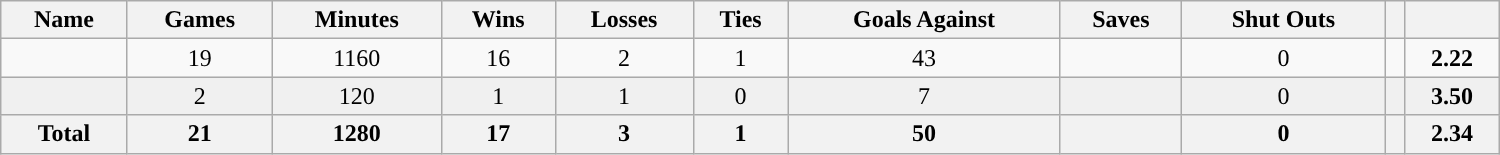<table class="wikitable sortable" width ="1000">
<tr align="center">
<th><strong>Name</strong></th>
<th><strong>Games</strong></th>
<th><strong>Minutes</strong></th>
<th><strong>Wins</strong></th>
<th><strong>Losses</strong></th>
<th><strong>Ties</strong></th>
<th><strong>Goals Against</strong></th>
<th><strong>Saves</strong></th>
<th><strong>Shut Outs</strong></th>
<th><strong><a href='#'></a></strong></th>
<th><strong><a href='#'></a></strong></th>
</tr>
<tr align="center" bgcolor="">
<td></td>
<td>19</td>
<td>1160</td>
<td>16</td>
<td>2</td>
<td>1</td>
<td>43</td>
<td></td>
<td>0</td>
<td></td>
<td><strong>2.22</strong></td>
</tr>
<tr align="center" bgcolor="f0f0f0">
<td></td>
<td>2</td>
<td>120</td>
<td>1</td>
<td>1</td>
<td>0</td>
<td>7</td>
<td></td>
<td>0</td>
<td></td>
<td><strong>3.50</strong></td>
</tr>
<tr>
<th>Total</th>
<th>21</th>
<th>1280</th>
<th>17</th>
<th>3</th>
<th>1</th>
<th>50</th>
<th></th>
<th>0</th>
<th></th>
<th><strong>2.34</strong></th>
</tr>
</table>
